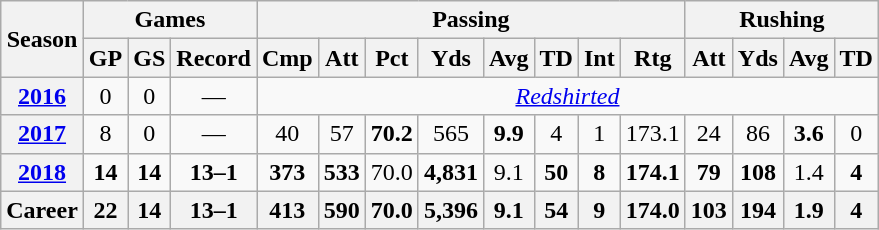<table class="wikitable" style="text-align:center;">
<tr>
<th rowspan="2">Season</th>
<th colspan="3">Games</th>
<th colspan="8">Passing</th>
<th colspan="5">Rushing</th>
</tr>
<tr>
<th>GP</th>
<th>GS</th>
<th>Record</th>
<th>Cmp</th>
<th>Att</th>
<th>Pct</th>
<th>Yds</th>
<th>Avg</th>
<th>TD</th>
<th>Int</th>
<th>Rtg</th>
<th>Att</th>
<th>Yds</th>
<th>Avg</th>
<th>TD</th>
</tr>
<tr>
<th><a href='#'>2016</a></th>
<td>0</td>
<td>0</td>
<td>—</td>
<td colspan="12"> <em><a href='#'>Redshirted</a></em></td>
</tr>
<tr>
<th><a href='#'>2017</a></th>
<td>8</td>
<td>0</td>
<td>—</td>
<td>40</td>
<td>57</td>
<td><strong>70.2</strong></td>
<td>565</td>
<td><strong>9.9</strong></td>
<td>4</td>
<td>1</td>
<td>173.1</td>
<td>24</td>
<td>86</td>
<td><strong>3.6</strong></td>
<td>0</td>
</tr>
<tr>
<th><a href='#'>2018</a></th>
<td><strong>14</strong></td>
<td><strong>14</strong></td>
<td><strong>13–1</strong></td>
<td><strong>373</strong></td>
<td><strong>533</strong></td>
<td>70.0</td>
<td><strong>4,831</strong></td>
<td>9.1</td>
<td><strong>50</strong></td>
<td><strong>8</strong></td>
<td><strong>174.1</strong></td>
<td><strong>79</strong></td>
<td><strong>108</strong></td>
<td>1.4</td>
<td><strong>4</strong></td>
</tr>
<tr>
<th>Career</th>
<th>22</th>
<th>14</th>
<th>13–1</th>
<th>413</th>
<th>590</th>
<th>70.0</th>
<th>5,396</th>
<th>9.1</th>
<th>54</th>
<th>9</th>
<th>174.0</th>
<th>103</th>
<th>194</th>
<th>1.9</th>
<th>4</th>
</tr>
</table>
